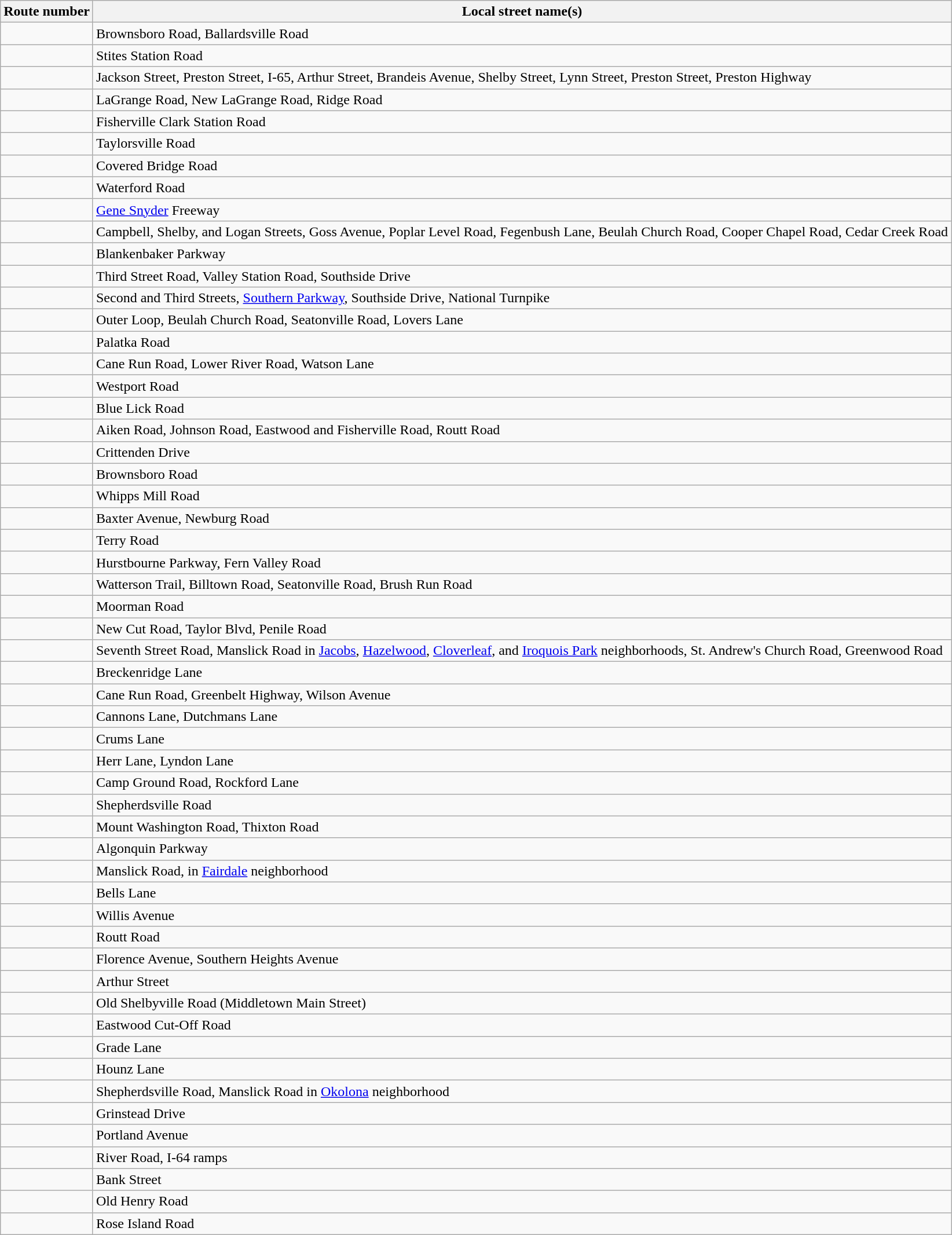<table class="wikitable">
<tr>
<th>Route number</th>
<th>Local street name(s)</th>
</tr>
<tr>
<td></td>
<td>Brownsboro Road, Ballardsville Road</td>
</tr>
<tr>
<td></td>
<td>Stites Station Road</td>
</tr>
<tr>
<td></td>
<td>Jackson Street, Preston Street, I-65, Arthur Street, Brandeis Avenue, Shelby Street, Lynn Street, Preston Street, Preston Highway</td>
</tr>
<tr>
<td></td>
<td>LaGrange Road, New LaGrange Road, Ridge Road</td>
</tr>
<tr>
<td></td>
<td>Fisherville Clark Station Road</td>
</tr>
<tr>
<td></td>
<td>Taylorsville Road</td>
</tr>
<tr>
<td></td>
<td>Covered Bridge Road</td>
</tr>
<tr>
<td></td>
<td>Waterford Road</td>
</tr>
<tr>
<td></td>
<td><a href='#'>Gene Snyder</a> Freeway</td>
</tr>
<tr>
<td></td>
<td>Campbell, Shelby, and Logan Streets, Goss Avenue, Poplar Level Road, Fegenbush Lane, Beulah Church Road, Cooper Chapel Road, Cedar Creek Road</td>
</tr>
<tr>
<td></td>
<td>Blankenbaker Parkway</td>
</tr>
<tr>
<td></td>
<td>Third Street Road, Valley Station Road, Southside Drive</td>
</tr>
<tr>
<td></td>
<td>Second and Third Streets, <a href='#'>Southern Parkway</a>, Southside Drive, National Turnpike</td>
</tr>
<tr>
<td></td>
<td>Outer Loop, Beulah Church Road, Seatonville Road, Lovers Lane</td>
</tr>
<tr>
<td></td>
<td>Palatka Road</td>
</tr>
<tr>
<td></td>
<td>Cane Run Road, Lower River Road, Watson Lane</td>
</tr>
<tr>
<td></td>
<td>Westport Road</td>
</tr>
<tr>
<td></td>
<td>Blue Lick Road</td>
</tr>
<tr>
<td></td>
<td>Aiken Road, Johnson Road, Eastwood and Fisherville Road, Routt Road</td>
</tr>
<tr>
<td></td>
<td>Crittenden Drive</td>
</tr>
<tr>
<td></td>
<td>Brownsboro Road</td>
</tr>
<tr>
<td></td>
<td>Whipps Mill Road</td>
</tr>
<tr>
<td></td>
<td>Baxter Avenue, Newburg Road</td>
</tr>
<tr>
<td></td>
<td>Terry Road</td>
</tr>
<tr>
<td></td>
<td>Hurstbourne Parkway, Fern Valley Road</td>
</tr>
<tr>
<td></td>
<td>Watterson Trail, Billtown Road, Seatonville Road, Brush Run Road</td>
</tr>
<tr>
<td></td>
<td>Moorman Road</td>
</tr>
<tr>
<td></td>
<td>New Cut Road, Taylor Blvd, Penile Road</td>
</tr>
<tr>
<td></td>
<td>Seventh Street Road, Manslick Road in <a href='#'>Jacobs</a>, <a href='#'>Hazelwood</a>, <a href='#'>Cloverleaf</a>, and <a href='#'>Iroquois Park</a> neighborhoods, St. Andrew's Church Road, Greenwood Road</td>
</tr>
<tr>
<td></td>
<td>Breckenridge Lane</td>
</tr>
<tr>
<td></td>
<td>Cane Run Road, Greenbelt Highway, Wilson Avenue</td>
</tr>
<tr>
<td></td>
<td>Cannons Lane, Dutchmans Lane</td>
</tr>
<tr>
<td></td>
<td>Crums Lane</td>
</tr>
<tr>
<td></td>
<td>Herr Lane, Lyndon Lane</td>
</tr>
<tr>
<td></td>
<td>Camp Ground Road, Rockford Lane</td>
</tr>
<tr>
<td></td>
<td>Shepherdsville Road</td>
</tr>
<tr>
<td></td>
<td>Mount Washington Road, Thixton Road</td>
</tr>
<tr>
<td></td>
<td>Algonquin Parkway</td>
</tr>
<tr>
<td></td>
<td>Manslick Road,  in <a href='#'>Fairdale</a> neighborhood</td>
</tr>
<tr>
<td></td>
<td>Bells Lane</td>
</tr>
<tr>
<td></td>
<td>Willis Avenue</td>
</tr>
<tr>
<td></td>
<td>Routt Road</td>
</tr>
<tr>
<td></td>
<td>Florence Avenue, Southern Heights Avenue</td>
</tr>
<tr>
<td></td>
<td>Arthur Street</td>
</tr>
<tr>
<td></td>
<td>Old Shelbyville Road (Middletown Main Street)</td>
</tr>
<tr>
<td></td>
<td>Eastwood Cut-Off Road</td>
</tr>
<tr>
<td></td>
<td>Grade Lane</td>
</tr>
<tr>
<td></td>
<td>Hounz Lane</td>
</tr>
<tr>
<td></td>
<td>Shepherdsville Road,  Manslick Road in <a href='#'>Okolona</a> neighborhood</td>
</tr>
<tr>
<td></td>
<td>Grinstead Drive</td>
</tr>
<tr>
<td></td>
<td>Portland Avenue</td>
</tr>
<tr>
<td></td>
<td>River Road, I-64 ramps</td>
</tr>
<tr>
<td></td>
<td>Bank Street</td>
</tr>
<tr>
<td></td>
<td>Old Henry Road</td>
</tr>
<tr>
<td></td>
<td>Rose Island Road</td>
</tr>
</table>
